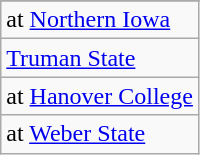<table class="wikitable">
<tr>
</tr>
<tr>
<td>at <a href='#'>Northern Iowa</a></td>
</tr>
<tr>
<td><a href='#'>Truman State</a></td>
</tr>
<tr>
<td>at <a href='#'>Hanover College</a></td>
</tr>
<tr>
<td>at <a href='#'>Weber State</a></td>
</tr>
</table>
